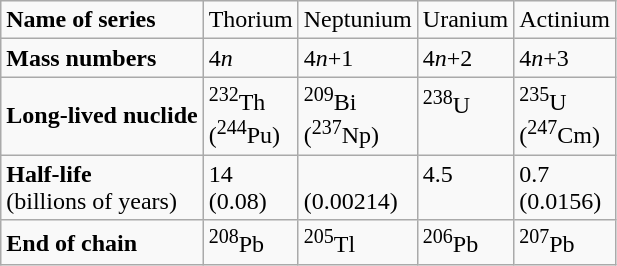<table class=wikitable>
<tr>
<td><strong>Name of series</strong></td>
<td>Thorium</td>
<td>Neptunium</td>
<td>Uranium</td>
<td>Actinium</td>
</tr>
<tr>
<td><strong>Mass numbers</strong></td>
<td>4<em>n</em></td>
<td>4<em>n</em>+1</td>
<td>4<em>n</em>+2</td>
<td>4<em>n</em>+3</td>
</tr>
<tr>
<td><strong>Long-lived nuclide</strong></td>
<td><sup>232</sup>Th<br>(<sup>244</sup>Pu)</td>
<td><sup>209</sup>Bi<br>(<sup>237</sup>Np)</td>
<td><sup>238</sup>U<br> </td>
<td><sup>235</sup>U<br>(<sup>247</sup>Cm)</td>
</tr>
<tr>
<td><strong>Half-life</strong><br>(billions of years)</td>
<td>14<br>(0.08)</td>
<td><br>(0.00214)</td>
<td>4.5<br> </td>
<td>0.7<br>(0.0156)</td>
</tr>
<tr>
<td><strong>End of chain</strong></td>
<td><sup>208</sup>Pb</td>
<td><sup>205</sup>Tl</td>
<td><sup>206</sup>Pb</td>
<td><sup>207</sup>Pb</td>
</tr>
</table>
